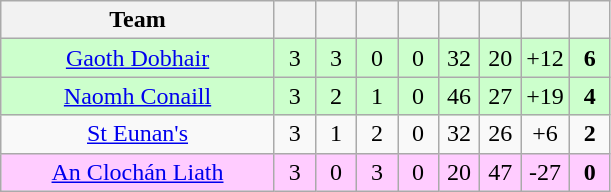<table class="wikitable" style="text-align:center">
<tr>
<th style="width:175px;">Team</th>
<th width="20"></th>
<th width="20"></th>
<th width="20"></th>
<th width="20"></th>
<th width="20"></th>
<th width="20"></th>
<th width="20"></th>
<th width="20"></th>
</tr>
<tr style="background:#cfc;">
<td><a href='#'>Gaoth Dobhair</a></td>
<td>3</td>
<td>3</td>
<td>0</td>
<td>0</td>
<td>32</td>
<td>20</td>
<td>+12</td>
<td><strong>6</strong></td>
</tr>
<tr style="background:#cfc;">
<td><a href='#'>Naomh Conaill</a></td>
<td>3</td>
<td>2</td>
<td>1</td>
<td>0</td>
<td>46</td>
<td>27</td>
<td>+19</td>
<td><strong>4</strong></td>
</tr>
<tr>
<td><a href='#'>St Eunan's</a></td>
<td>3</td>
<td>1</td>
<td>2</td>
<td>0</td>
<td>32</td>
<td>26</td>
<td>+6</td>
<td><strong>2</strong></td>
</tr>
<tr style="background:#fcf;">
<td><a href='#'>An Clochán Liath</a></td>
<td>3</td>
<td>0</td>
<td>3</td>
<td>0</td>
<td>20</td>
<td>47</td>
<td>-27</td>
<td><strong>0</strong></td>
</tr>
</table>
